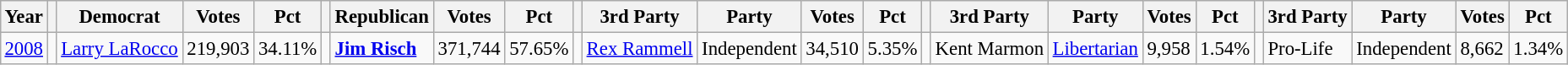<table class="wikitable" style="margin:0.5em ; font-size:95%">
<tr>
<th>Year</th>
<th></th>
<th>Democrat</th>
<th>Votes</th>
<th>Pct</th>
<th></th>
<th>Republican</th>
<th>Votes</th>
<th>Pct</th>
<th></th>
<th>3rd Party</th>
<th>Party</th>
<th>Votes</th>
<th>Pct</th>
<th></th>
<th>3rd Party</th>
<th>Party</th>
<th>Votes</th>
<th>Pct</th>
<th></th>
<th>3rd Party</th>
<th>Party</th>
<th>Votes</th>
<th>Pct</th>
</tr>
<tr>
<td><a href='#'>2008</a></td>
<td></td>
<td><a href='#'>Larry LaRocco</a></td>
<td>219,903</td>
<td>34.11%</td>
<td></td>
<td><strong><a href='#'>Jim Risch</a></strong></td>
<td>371,744</td>
<td>57.65%</td>
<td></td>
<td><a href='#'>Rex Rammell</a></td>
<td>Independent</td>
<td>34,510</td>
<td>5.35%</td>
<td></td>
<td>Kent Marmon</td>
<td><a href='#'>Libertarian</a></td>
<td>9,958</td>
<td>1.54%</td>
<td></td>
<td>Pro-Life</td>
<td>Independent</td>
<td>8,662</td>
<td>1.34%</td>
</tr>
</table>
